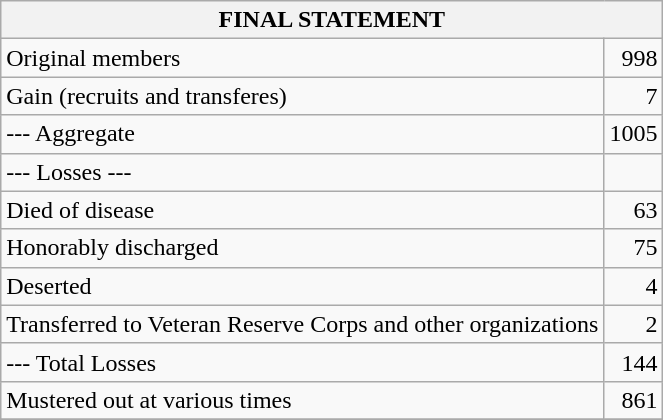<table class="wikitable">
<tr>
<th colspan="2">FINAL STATEMENT</th>
</tr>
<tr>
<td>Original members</td>
<td style="text-align:right;">998</td>
</tr>
<tr>
<td>Gain (recruits and transferes)</td>
<td style="text-align:right;">7</td>
</tr>
<tr>
<td>--- Aggregate</td>
<td style="text-align:right;">1005</td>
</tr>
<tr>
<td>--- Losses ---</td>
</tr>
<tr>
<td>Died of disease</td>
<td style="text-align:right;">63</td>
</tr>
<tr>
<td>Honorably discharged</td>
<td style="text-align:right;">75</td>
</tr>
<tr>
<td>Deserted</td>
<td style="text-align:right;">4</td>
</tr>
<tr>
<td>Transferred to Veteran Reserve Corps and other organizations</td>
<td style="text-align:right;">2</td>
</tr>
<tr>
<td>--- Total Losses</td>
<td style="text-align:right;">144</td>
</tr>
<tr>
<td>Mustered out at various times</td>
<td style="text-align:right;">861</td>
</tr>
<tr>
</tr>
</table>
